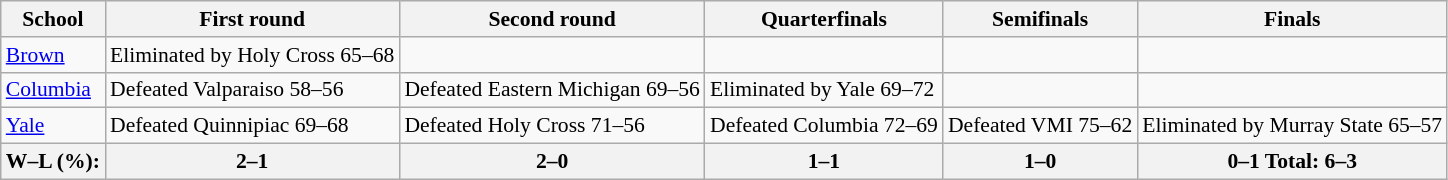<table class="wikitable" style="white-space:nowrap; font-size:90%;">
<tr>
<th>School</th>
<th>First round</th>
<th>Second round</th>
<th>Quarterfinals</th>
<th>Semifinals</th>
<th>Finals</th>
</tr>
<tr>
<td><a href='#'>Brown</a></td>
<td>Eliminated by Holy Cross 65–68</td>
<td></td>
<td></td>
<td></td>
<td></td>
</tr>
<tr>
<td><a href='#'>Columbia</a></td>
<td>Defeated Valparaiso 58–56</td>
<td>Defeated Eastern Michigan 69–56</td>
<td>Eliminated by Yale 69–72</td>
<td></td>
<td></td>
</tr>
<tr>
<td><a href='#'>Yale</a></td>
<td>Defeated Quinnipiac 69–68</td>
<td>Defeated Holy Cross 71–56</td>
<td>Defeated Columbia 72–69</td>
<td>Defeated VMI 75–62</td>
<td>Eliminated by Murray State 65–57</td>
</tr>
<tr>
<th>W–L (%):</th>
<th>2–1 </th>
<th>2–0 </th>
<th>1–1 </th>
<th>1–0 </th>
<th>0–1  Total: 6–3 </th>
</tr>
</table>
